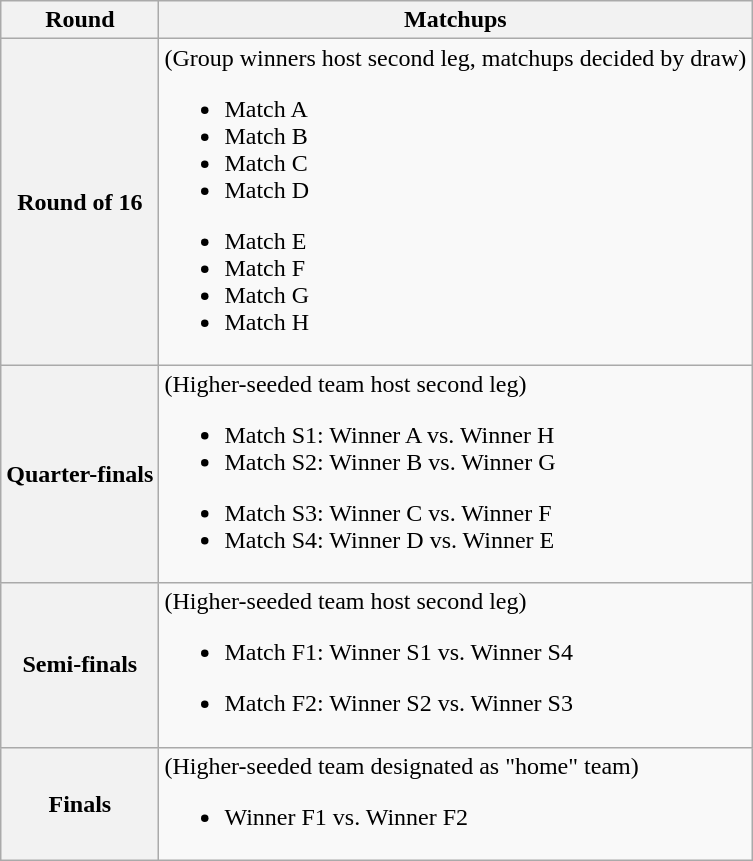<table class=wikitable>
<tr>
<th>Round</th>
<th>Matchups</th>
</tr>
<tr>
<th>Round of 16</th>
<td>(Group winners host second leg, matchups decided by draw)<br>
<ul><li>Match A</li><li>Match B</li><li>Match C</li><li>Match D</li></ul><ul><li>Match E</li><li>Match F</li><li>Match G</li><li>Match H</li></ul></td>
</tr>
<tr>
<th>Quarter-finals</th>
<td>(Higher-seeded team host second leg)<br>
<ul><li>Match S1: Winner A vs. Winner H</li><li>Match S2: Winner B vs. Winner G</li></ul><ul><li>Match S3: Winner C vs. Winner F</li><li>Match S4: Winner D vs. Winner E</li></ul></td>
</tr>
<tr>
<th>Semi-finals</th>
<td>(Higher-seeded team host second leg)<br>
<ul><li>Match F1: Winner S1 vs. Winner S4</li></ul><ul><li>Match F2: Winner S2 vs. Winner S3</li></ul></td>
</tr>
<tr>
<th>Finals</th>
<td>(Higher-seeded team designated as "home" team)<br><ul><li>Winner F1 vs. Winner F2</li></ul></td>
</tr>
</table>
